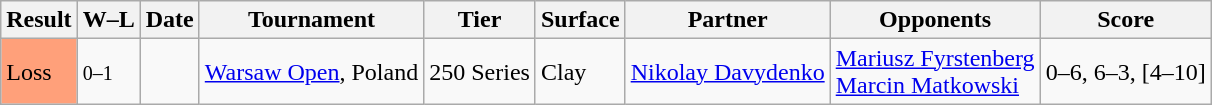<table class="sortable wikitable">
<tr>
<th>Result</th>
<th class="unsortable">W–L</th>
<th>Date</th>
<th>Tournament</th>
<th>Tier</th>
<th>Surface</th>
<th>Partner</th>
<th>Opponents</th>
<th class="unsortable">Score</th>
</tr>
<tr>
<td bgcolor=FFA07A>Loss</td>
<td><small>0–1</small></td>
<td><a href='#'></a></td>
<td><a href='#'>Warsaw Open</a>, Poland</td>
<td>250 Series</td>
<td>Clay</td>
<td> <a href='#'>Nikolay Davydenko</a></td>
<td> <a href='#'>Mariusz Fyrstenberg</a> <br>  <a href='#'>Marcin Matkowski</a></td>
<td>0–6, 6–3, [4–10]</td>
</tr>
</table>
